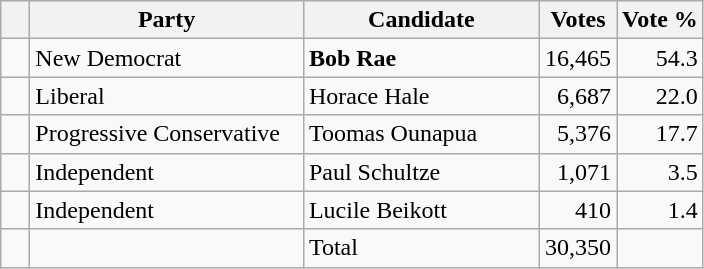<table class="wikitable">
<tr>
<th></th>
<th scope="col" style="width:175px;">Party</th>
<th scope="col" style="width:150px;">Candidate</th>
<th>Votes</th>
<th>Vote %</th>
</tr>
<tr>
<td>   </td>
<td>New Democrat</td>
<td><strong>Bob Rae</strong></td>
<td align=right>16,465</td>
<td align=right>54.3</td>
</tr>
<tr |>
<td>   </td>
<td>Liberal</td>
<td>Horace Hale</td>
<td align=right>6,687</td>
<td align=right>22.0</td>
</tr>
<tr |>
<td>   </td>
<td>Progressive Conservative</td>
<td>Toomas Ounapua</td>
<td align=right>5,376</td>
<td align=right>17.7</td>
</tr>
<tr |>
<td>   </td>
<td>Independent</td>
<td>Paul Schultze</td>
<td align=right>1,071</td>
<td align=right>3.5</td>
</tr>
<tr |>
<td>   </td>
<td>Independent</td>
<td>Lucile Beikott</td>
<td align=right>410</td>
<td align=right>1.4<br></td>
</tr>
<tr |>
<td></td>
<td></td>
<td>Total</td>
<td align=right>30,350</td>
<td></td>
</tr>
</table>
